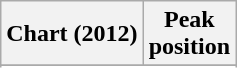<table class="wikitable sortable">
<tr>
<th>Chart (2012)</th>
<th>Peak<br>position</th>
</tr>
<tr>
</tr>
<tr>
</tr>
<tr>
</tr>
<tr>
</tr>
</table>
